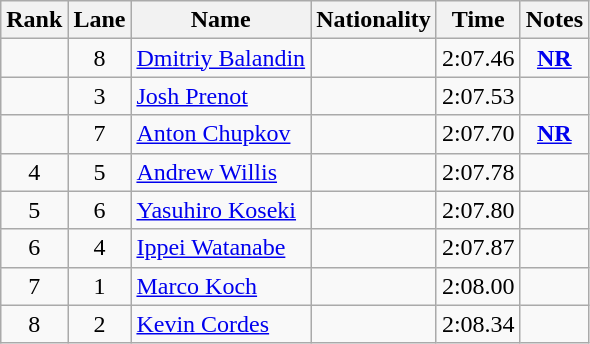<table class="wikitable sortable" style="text-align:center">
<tr>
<th>Rank</th>
<th>Lane</th>
<th>Name</th>
<th>Nationality</th>
<th>Time</th>
<th>Notes</th>
</tr>
<tr>
<td></td>
<td>8</td>
<td align=left><a href='#'>Dmitriy Balandin</a></td>
<td align=left></td>
<td>2:07.46</td>
<td><strong><a href='#'>NR</a></strong></td>
</tr>
<tr>
<td></td>
<td>3</td>
<td align=left><a href='#'>Josh Prenot</a></td>
<td align=left></td>
<td>2:07.53</td>
<td></td>
</tr>
<tr>
<td></td>
<td>7</td>
<td align=left><a href='#'>Anton Chupkov</a></td>
<td align=left></td>
<td>2:07.70</td>
<td><strong><a href='#'>NR</a></strong></td>
</tr>
<tr>
<td>4</td>
<td>5</td>
<td align=left><a href='#'>Andrew Willis</a></td>
<td align=left></td>
<td>2:07.78</td>
<td></td>
</tr>
<tr>
<td>5</td>
<td>6</td>
<td align=left><a href='#'>Yasuhiro Koseki</a></td>
<td align=left></td>
<td>2:07.80</td>
<td></td>
</tr>
<tr>
<td>6</td>
<td>4</td>
<td align=left><a href='#'>Ippei Watanabe</a></td>
<td align=left></td>
<td>2:07.87</td>
<td></td>
</tr>
<tr>
<td>7</td>
<td>1</td>
<td align=left><a href='#'>Marco Koch</a></td>
<td align=left></td>
<td>2:08.00</td>
<td></td>
</tr>
<tr>
<td>8</td>
<td>2</td>
<td align=left><a href='#'>Kevin Cordes</a></td>
<td align=left></td>
<td>2:08.34</td>
<td></td>
</tr>
</table>
